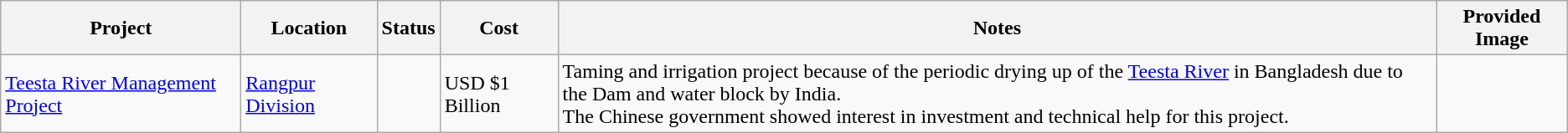<table class="wikitable">
<tr>
<th>Project</th>
<th>Location</th>
<th>Status</th>
<th>Cost</th>
<th>Notes</th>
<th>Provided Image</th>
</tr>
<tr>
<td><a href='#'>Teesta River Management Project</a></td>
<td><a href='#'>Rangpur Division</a></td>
<td></td>
<td>USD $1 Billion</td>
<td>Taming and irrigation project because of the periodic drying up of the <a href='#'>Teesta River</a> in Bangladesh due to the Dam and water block by India.<br>The Chinese government showed interest in investment and technical help for this project.</td>
<td></td>
</tr>
</table>
